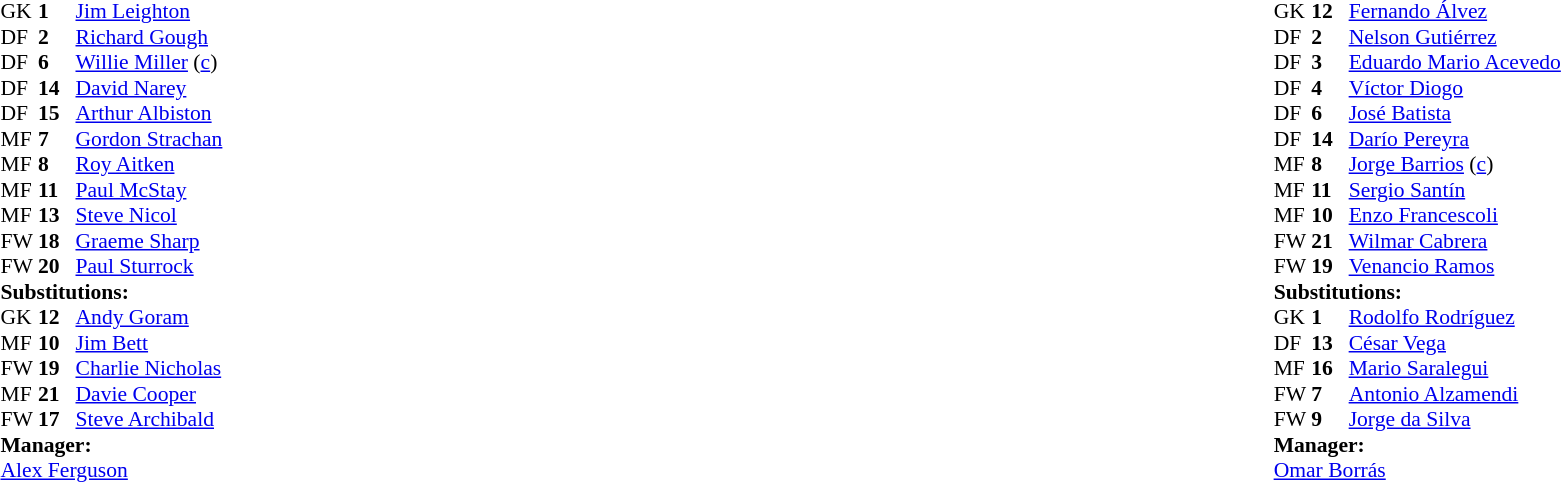<table width="100%">
<tr>
<td valign="top" width="50%"><br><table style="font-size: 90%" cellspacing="0" cellpadding="0">
<tr>
<th width="25"></th>
<th width="25"></th>
</tr>
<tr>
<td>GK</td>
<td><strong>1</strong></td>
<td><a href='#'>Jim Leighton</a></td>
</tr>
<tr>
<td>DF</td>
<td><strong>2</strong></td>
<td><a href='#'>Richard Gough</a></td>
</tr>
<tr>
<td>DF</td>
<td><strong>6</strong></td>
<td><a href='#'>Willie Miller</a> (<a href='#'>c</a>)</td>
</tr>
<tr>
<td>DF</td>
<td><strong>14</strong></td>
<td><a href='#'>David Narey</a></td>
<td></td>
</tr>
<tr>
<td>DF</td>
<td><strong>15</strong></td>
<td><a href='#'>Arthur Albiston</a></td>
</tr>
<tr>
<td>MF</td>
<td><strong>7</strong></td>
<td><a href='#'>Gordon Strachan</a></td>
</tr>
<tr>
<td>MF</td>
<td><strong>8</strong></td>
<td><a href='#'>Roy Aitken</a></td>
</tr>
<tr>
<td>MF</td>
<td><strong>11</strong></td>
<td><a href='#'>Paul McStay</a></td>
</tr>
<tr>
<td>MF</td>
<td><strong>13</strong></td>
<td><a href='#'>Steve Nicol</a></td>
<td></td>
<td></td>
</tr>
<tr>
<td>FW</td>
<td><strong>18</strong></td>
<td><a href='#'>Graeme Sharp</a></td>
</tr>
<tr>
<td>FW</td>
<td><strong>20</strong></td>
<td><a href='#'>Paul Sturrock</a></td>
<td></td>
<td></td>
</tr>
<tr>
<td colspan=3><strong>Substitutions:</strong></td>
</tr>
<tr>
<td>GK</td>
<td><strong>12</strong></td>
<td><a href='#'>Andy Goram</a></td>
<td></td>
<td></td>
</tr>
<tr>
<td>MF</td>
<td><strong>10</strong></td>
<td><a href='#'>Jim Bett</a></td>
<td></td>
<td></td>
</tr>
<tr>
<td>FW</td>
<td><strong>19</strong></td>
<td><a href='#'>Charlie Nicholas</a></td>
<td></td>
<td></td>
</tr>
<tr>
<td>MF</td>
<td><strong>21</strong></td>
<td><a href='#'>Davie Cooper</a></td>
<td></td>
<td></td>
</tr>
<tr>
<td>FW</td>
<td><strong>17</strong></td>
<td><a href='#'>Steve Archibald</a></td>
<td></td>
<td></td>
</tr>
<tr>
<td colspan=3><strong>Manager:</strong></td>
</tr>
<tr>
<td colspan=3> <a href='#'>Alex Ferguson</a></td>
</tr>
</table>
</td>
<td valign="top" width="50%"><br><table style="font-size: 90%" cellspacing="0" cellpadding="0" align="center">
<tr>
<th width=25></th>
<th width=25></th>
</tr>
<tr>
<td>GK</td>
<td><strong>12</strong></td>
<td><a href='#'>Fernando Álvez</a></td>
<td></td>
</tr>
<tr>
<td>DF</td>
<td><strong>2</strong></td>
<td><a href='#'>Nelson Gutiérrez</a></td>
</tr>
<tr>
<td>DF</td>
<td><strong>3</strong></td>
<td><a href='#'>Eduardo Mario Acevedo</a></td>
</tr>
<tr>
<td>DF</td>
<td><strong>4</strong></td>
<td><a href='#'>Víctor Diogo</a></td>
<td></td>
</tr>
<tr>
<td>DF</td>
<td><strong>6</strong></td>
<td><a href='#'>José Batista</a></td>
<td></td>
</tr>
<tr>
<td>DF</td>
<td><strong>14</strong></td>
<td><a href='#'>Darío Pereyra</a></td>
</tr>
<tr>
<td>MF</td>
<td><strong>8</strong></td>
<td><a href='#'>Jorge Barrios</a> (<a href='#'>c</a>)</td>
</tr>
<tr>
<td>MF</td>
<td><strong>11</strong></td>
<td><a href='#'>Sergio Santín</a></td>
</tr>
<tr>
<td>MF</td>
<td><strong>10</strong></td>
<td><a href='#'>Enzo Francescoli</a></td>
<td></td>
<td></td>
</tr>
<tr>
<td>FW</td>
<td><strong>21</strong></td>
<td><a href='#'>Wilmar Cabrera</a></td>
<td></td>
</tr>
<tr>
<td>FW</td>
<td><strong>19</strong></td>
<td><a href='#'>Venancio Ramos</a></td>
<td></td>
<td></td>
</tr>
<tr>
<td colspan=3><strong>Substitutions:</strong></td>
</tr>
<tr>
<td>GK</td>
<td><strong>1</strong></td>
<td><a href='#'>Rodolfo Rodríguez</a></td>
<td></td>
<td></td>
</tr>
<tr>
<td>DF</td>
<td><strong>13</strong></td>
<td><a href='#'>César Vega</a></td>
<td></td>
<td></td>
</tr>
<tr>
<td>MF</td>
<td><strong>16</strong></td>
<td><a href='#'>Mario Saralegui</a></td>
<td></td>
<td></td>
</tr>
<tr>
<td>FW</td>
<td><strong>7</strong></td>
<td><a href='#'>Antonio Alzamendi</a></td>
<td></td>
<td></td>
</tr>
<tr>
<td>FW</td>
<td><strong>9</strong></td>
<td><a href='#'>Jorge da Silva</a></td>
<td></td>
<td></td>
</tr>
<tr>
<td colspan=3><strong>Manager:</strong></td>
</tr>
<tr>
<td colspan=3> <a href='#'>Omar Borrás</a></td>
</tr>
</table>
</td>
</tr>
</table>
